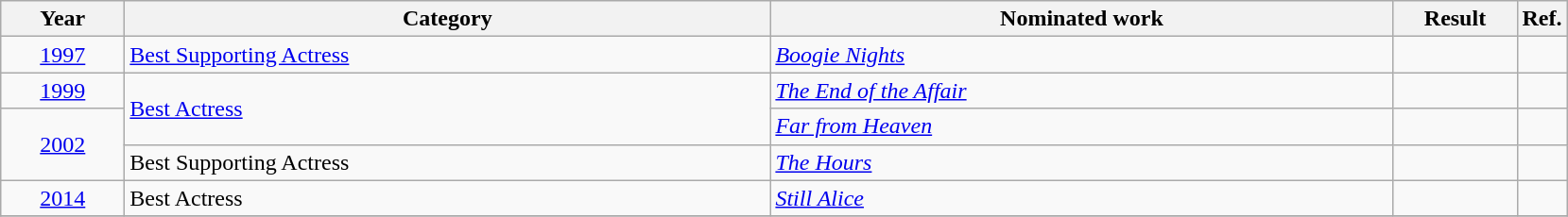<table class=wikitable>
<tr>
<th scope="col" style="width:5em;">Year</th>
<th scope="col" style="width:28em;">Category</th>
<th scope="col" style="width:27em;">Nominated work</th>
<th scope="col" style="width:5em;">Result</th>
<th>Ref.</th>
</tr>
<tr>
<td style="text-align:center;"><a href='#'>1997</a></td>
<td><a href='#'>Best Supporting Actress</a></td>
<td><em><a href='#'>Boogie Nights</a></em></td>
<td></td>
<td style="text-align:center;"></td>
</tr>
<tr>
<td style="text-align:center;"><a href='#'>1999</a></td>
<td rowspan=2><a href='#'>Best Actress</a></td>
<td><em><a href='#'>The End of the Affair</a></em></td>
<td></td>
<td style="text-align:center;"></td>
</tr>
<tr>
<td style="text-align:center;", rowspan="2"><a href='#'>2002</a></td>
<td><em><a href='#'>Far from Heaven</a></em></td>
<td></td>
<td style="text-align:center;"></td>
</tr>
<tr>
<td>Best Supporting Actress</td>
<td><em><a href='#'>The Hours</a></em></td>
<td></td>
<td style="text-align:center;"></td>
</tr>
<tr>
<td style="text-align:center;"><a href='#'>2014</a></td>
<td>Best Actress</td>
<td><em><a href='#'>Still Alice</a></em></td>
<td></td>
<td style="text-align:center;"></td>
</tr>
<tr>
</tr>
</table>
